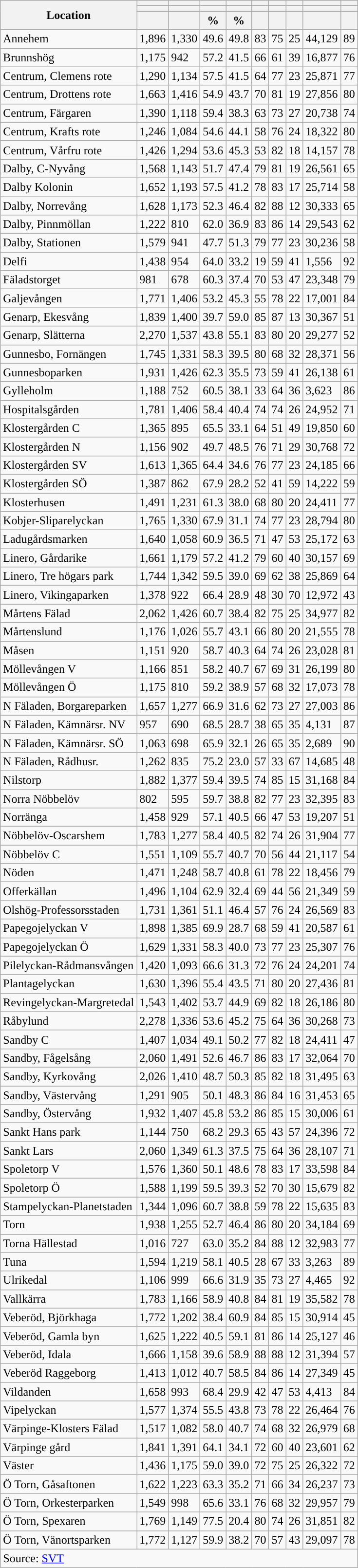<table role="presentation" class="wikitable sortable mw-collapsible mw-collapsed">
<tr>
<th rowspan="3">Location</th>
<th></th>
<th></th>
<th></th>
<th></th>
<th></th>
<th></th>
<th></th>
<th></th>
<th></th>
</tr>
<tr>
<th></th>
<th></th>
<th style="background:"></th>
<th style="background:"></th>
<th></th>
<th></th>
<th></th>
<th></th>
<th></th>
</tr>
<tr>
<th data-sort-type="number"></th>
<th data-sort-type="number"></th>
<th data-sort-type="number">%</th>
<th data-sort-type="number">%</th>
<th data-sort-type="number"></th>
<th data-sort-type="number"></th>
<th data-sort-type="number"></th>
<th data-sort-type="number"></th>
<th data-sort-type="number"></th>
</tr>
<tr>
<td align="left">Annehem</td>
<td>1,896</td>
<td>1,330</td>
<td>49.6</td>
<td>49.8</td>
<td>83</td>
<td>75</td>
<td>25</td>
<td>44,129</td>
<td>89</td>
</tr>
<tr>
<td align="left">Brunnshög</td>
<td>1,175</td>
<td>942</td>
<td>57.2</td>
<td>41.5</td>
<td>66</td>
<td>61</td>
<td>39</td>
<td>16,877</td>
<td>76</td>
</tr>
<tr>
<td align="left">Centrum, Clemens rote</td>
<td>1,290</td>
<td>1,134</td>
<td>57.5</td>
<td>41.5</td>
<td>64</td>
<td>77</td>
<td>23</td>
<td>25,871</td>
<td>77</td>
</tr>
<tr>
<td align="left">Centrum, Drottens rote</td>
<td>1,663</td>
<td>1,416</td>
<td>54.9</td>
<td>43.7</td>
<td>70</td>
<td>81</td>
<td>19</td>
<td>27,856</td>
<td>80</td>
</tr>
<tr>
<td align="left">Centrum, Färgaren</td>
<td>1,390</td>
<td>1,118</td>
<td>59.4</td>
<td>38.3</td>
<td>63</td>
<td>73</td>
<td>27</td>
<td>20,738</td>
<td>74</td>
</tr>
<tr>
<td align="left">Centrum, Krafts rote</td>
<td>1,246</td>
<td>1,084</td>
<td>54.6</td>
<td>44.1</td>
<td>58</td>
<td>76</td>
<td>24</td>
<td>18,322</td>
<td>80</td>
</tr>
<tr>
<td align="left">Centrum, Vårfru rote</td>
<td>1,426</td>
<td>1,294</td>
<td>53.6</td>
<td>45.3</td>
<td>53</td>
<td>82</td>
<td>18</td>
<td>14,157</td>
<td>78</td>
</tr>
<tr>
<td align="left">Dalby, C-Nyvång</td>
<td>1,568</td>
<td>1,143</td>
<td>51.7</td>
<td>47.4</td>
<td>79</td>
<td>81</td>
<td>19</td>
<td>26,561</td>
<td>65</td>
</tr>
<tr>
<td align="left">Dalby Kolonin</td>
<td>1,652</td>
<td>1,193</td>
<td>57.5</td>
<td>41.2</td>
<td>78</td>
<td>83</td>
<td>17</td>
<td>25,714</td>
<td>58</td>
</tr>
<tr>
<td align="left">Dalby, Norrevång</td>
<td>1,628</td>
<td>1,173</td>
<td>52.3</td>
<td>46.4</td>
<td>82</td>
<td>88</td>
<td>12</td>
<td>30,333</td>
<td>65</td>
</tr>
<tr>
<td align="left">Dalby, Pinnmöllan</td>
<td>1,222</td>
<td>810</td>
<td>62.0</td>
<td>36.9</td>
<td>83</td>
<td>86</td>
<td>14</td>
<td>29,543</td>
<td>62</td>
</tr>
<tr>
<td align="left">Dalby, Stationen</td>
<td>1,579</td>
<td>941</td>
<td>47.7</td>
<td>51.3</td>
<td>79</td>
<td>77</td>
<td>23</td>
<td>30,236</td>
<td>58</td>
</tr>
<tr>
<td align="left">Delfi</td>
<td>1,438</td>
<td>954</td>
<td>64.0</td>
<td>33.2</td>
<td>19</td>
<td>59</td>
<td>41</td>
<td>1,556</td>
<td>92</td>
</tr>
<tr>
<td align="left">Fäladstorget</td>
<td>981</td>
<td>678</td>
<td>60.3</td>
<td>37.4</td>
<td>70</td>
<td>53</td>
<td>47</td>
<td>23,348</td>
<td>79</td>
</tr>
<tr>
<td align="left">Galjevången</td>
<td>1,771</td>
<td>1,406</td>
<td>53.2</td>
<td>45.3</td>
<td>55</td>
<td>78</td>
<td>22</td>
<td>17,001</td>
<td>84</td>
</tr>
<tr>
<td align="left">Genarp, Ekesvång</td>
<td>1,839</td>
<td>1,400</td>
<td>39.7</td>
<td>59.0</td>
<td>85</td>
<td>87</td>
<td>13</td>
<td>30,367</td>
<td>51</td>
</tr>
<tr>
<td align="left">Genarp, Slätterna</td>
<td>2,270</td>
<td>1,537</td>
<td>43.8</td>
<td>55.1</td>
<td>83</td>
<td>80</td>
<td>20</td>
<td>29,277</td>
<td>52</td>
</tr>
<tr>
<td align="left">Gunnesbo, Fornängen</td>
<td>1,745</td>
<td>1,331</td>
<td>58.3</td>
<td>39.5</td>
<td>80</td>
<td>68</td>
<td>32</td>
<td>28,371</td>
<td>56</td>
</tr>
<tr>
<td align="left">Gunnesboparken</td>
<td>1,931</td>
<td>1,426</td>
<td>62.3</td>
<td>35.5</td>
<td>73</td>
<td>59</td>
<td>41</td>
<td>26,138</td>
<td>61</td>
</tr>
<tr>
<td align="left">Gylleholm</td>
<td>1,188</td>
<td>752</td>
<td>60.5</td>
<td>38.1</td>
<td>33</td>
<td>64</td>
<td>36</td>
<td>3,623</td>
<td>86</td>
</tr>
<tr>
<td align="left">Hospitalsgården</td>
<td>1,781</td>
<td>1,406</td>
<td>58.4</td>
<td>40.4</td>
<td>74</td>
<td>74</td>
<td>26</td>
<td>24,952</td>
<td>71</td>
</tr>
<tr>
<td align="left">Klostergården C</td>
<td>1,365</td>
<td>895</td>
<td>65.5</td>
<td>33.1</td>
<td>64</td>
<td>51</td>
<td>49</td>
<td>19,850</td>
<td>60</td>
</tr>
<tr>
<td align="left">Klostergården N</td>
<td>1,156</td>
<td>902</td>
<td>49.7</td>
<td>48.5</td>
<td>76</td>
<td>71</td>
<td>29</td>
<td>30,768</td>
<td>72</td>
</tr>
<tr>
<td align="left">Klostergården SV</td>
<td>1,613</td>
<td>1,365</td>
<td>64.4</td>
<td>34.6</td>
<td>76</td>
<td>77</td>
<td>23</td>
<td>24,185</td>
<td>66</td>
</tr>
<tr>
<td align="left">Klostergården SÖ</td>
<td>1,387</td>
<td>862</td>
<td>67.9</td>
<td>28.2</td>
<td>52</td>
<td>41</td>
<td>59</td>
<td>14,222</td>
<td>59</td>
</tr>
<tr>
<td align="left">Klosterhusen</td>
<td>1,491</td>
<td>1,231</td>
<td>61.3</td>
<td>38.0</td>
<td>68</td>
<td>80</td>
<td>20</td>
<td>24,411</td>
<td>77</td>
</tr>
<tr>
<td align="left">Kobjer-Sliparelyckan</td>
<td>1,765</td>
<td>1,330</td>
<td>67.9</td>
<td>31.1</td>
<td>74</td>
<td>77</td>
<td>23</td>
<td>28,794</td>
<td>80</td>
</tr>
<tr>
<td align="left">Ladugårdsmarken</td>
<td>1,640</td>
<td>1,058</td>
<td>60.9</td>
<td>36.5</td>
<td>71</td>
<td>47</td>
<td>53</td>
<td>25,172</td>
<td>63</td>
</tr>
<tr>
<td align="left">Linero, Gårdarike</td>
<td>1,661</td>
<td>1,179</td>
<td>57.2</td>
<td>41.2</td>
<td>79</td>
<td>60</td>
<td>40</td>
<td>30,157</td>
<td>69</td>
</tr>
<tr>
<td align="left">Linero, Tre högars park</td>
<td>1,744</td>
<td>1,342</td>
<td>59.5</td>
<td>39.0</td>
<td>69</td>
<td>62</td>
<td>38</td>
<td>25,869</td>
<td>64</td>
</tr>
<tr>
<td align="left">Linero, Vikingaparken</td>
<td>1,378</td>
<td>922</td>
<td>66.4</td>
<td>28.9</td>
<td>48</td>
<td>30</td>
<td>70</td>
<td>12,972</td>
<td>43</td>
</tr>
<tr>
<td align="left">Mårtens Fälad</td>
<td>2,062</td>
<td>1,426</td>
<td>60.7</td>
<td>38.4</td>
<td>82</td>
<td>75</td>
<td>25</td>
<td>34,977</td>
<td>82</td>
</tr>
<tr>
<td align="left">Mårtenslund</td>
<td>1,176</td>
<td>1,026</td>
<td>55.7</td>
<td>43.1</td>
<td>66</td>
<td>80</td>
<td>20</td>
<td>21,555</td>
<td>78</td>
</tr>
<tr>
<td align="left">Måsen</td>
<td>1,151</td>
<td>920</td>
<td>58.7</td>
<td>40.3</td>
<td>64</td>
<td>74</td>
<td>26</td>
<td>23,028</td>
<td>81</td>
</tr>
<tr>
<td align="left">Möllevången V</td>
<td>1,166</td>
<td>851</td>
<td>58.2</td>
<td>40.7</td>
<td>67</td>
<td>69</td>
<td>31</td>
<td>26,199</td>
<td>80</td>
</tr>
<tr>
<td align="left">Möllevången Ö</td>
<td>1,175</td>
<td>810</td>
<td>59.2</td>
<td>38.9</td>
<td>57</td>
<td>68</td>
<td>32</td>
<td>17,073</td>
<td>78</td>
</tr>
<tr>
<td align="left">N Fäladen, Borgareparken</td>
<td>1,657</td>
<td>1,277</td>
<td>66.9</td>
<td>31.6</td>
<td>62</td>
<td>73</td>
<td>27</td>
<td>27,003</td>
<td>86</td>
</tr>
<tr>
<td align="left">N Fäladen, Kämnärsr. NV</td>
<td>957</td>
<td>690</td>
<td>68.5</td>
<td>28.7</td>
<td>38</td>
<td>65</td>
<td>35</td>
<td>4,131</td>
<td>87</td>
</tr>
<tr>
<td align="left">N Fäladen, Kämnärsr. SÖ</td>
<td>1,063</td>
<td>698</td>
<td>65.9</td>
<td>32.1</td>
<td>26</td>
<td>65</td>
<td>35</td>
<td>2,689</td>
<td>90</td>
</tr>
<tr>
<td align="left">N Fäladen, Rådhusr.</td>
<td>1,262</td>
<td>835</td>
<td>75.2</td>
<td>23.0</td>
<td>57</td>
<td>33</td>
<td>67</td>
<td>14,685</td>
<td>48</td>
</tr>
<tr>
<td align="left">Nilstorp</td>
<td>1,882</td>
<td>1,377</td>
<td>59.4</td>
<td>39.5</td>
<td>74</td>
<td>85</td>
<td>15</td>
<td>31,168</td>
<td>84</td>
</tr>
<tr>
<td align="left">Norra Nöbbelöv</td>
<td>802</td>
<td>595</td>
<td>59.7</td>
<td>38.8</td>
<td>82</td>
<td>77</td>
<td>23</td>
<td>32,395</td>
<td>83</td>
</tr>
<tr>
<td align="left">Norränga</td>
<td>1,458</td>
<td>929</td>
<td>57.1</td>
<td>40.5</td>
<td>66</td>
<td>47</td>
<td>53</td>
<td>19,207</td>
<td>51</td>
</tr>
<tr>
<td align="left">Nöbbelöv-Oscarshem</td>
<td>1,783</td>
<td>1,277</td>
<td>58.4</td>
<td>40.5</td>
<td>82</td>
<td>74</td>
<td>26</td>
<td>31,904</td>
<td>77</td>
</tr>
<tr>
<td align="left">Nöbbelöv C</td>
<td>1,551</td>
<td>1,109</td>
<td>55.7</td>
<td>40.7</td>
<td>70</td>
<td>56</td>
<td>44</td>
<td>21,117</td>
<td>54</td>
</tr>
<tr>
<td align="left">Nöden</td>
<td>1,471</td>
<td>1,248</td>
<td>58.7</td>
<td>40.8</td>
<td>61</td>
<td>78</td>
<td>22</td>
<td>18,456</td>
<td>79</td>
</tr>
<tr>
<td align="left">Offerkällan</td>
<td>1,496</td>
<td>1,104</td>
<td>62.9</td>
<td>32.4</td>
<td>69</td>
<td>44</td>
<td>56</td>
<td>21,349</td>
<td>59</td>
</tr>
<tr>
<td align="left">Olshög-Professorsstaden</td>
<td>1,731</td>
<td>1,361</td>
<td>51.1</td>
<td>46.4</td>
<td>57</td>
<td>76</td>
<td>24</td>
<td>26,569</td>
<td>83</td>
</tr>
<tr>
<td align="left">Papegojelyckan V</td>
<td>1,898</td>
<td>1,385</td>
<td>69.9</td>
<td>28.7</td>
<td>68</td>
<td>59</td>
<td>41</td>
<td>20,587</td>
<td>61</td>
</tr>
<tr>
<td align="left">Papegojelyckan Ö</td>
<td>1,629</td>
<td>1,331</td>
<td>58.3</td>
<td>40.0</td>
<td>73</td>
<td>77</td>
<td>23</td>
<td>25,307</td>
<td>76</td>
</tr>
<tr>
<td align="left">Pilelyckan-Rådmansvången</td>
<td>1,420</td>
<td>1,093</td>
<td>66.6</td>
<td>31.3</td>
<td>72</td>
<td>76</td>
<td>24</td>
<td>24,201</td>
<td>74</td>
</tr>
<tr>
<td align="left">Plantagelyckan</td>
<td>1,630</td>
<td>1,396</td>
<td>55.4</td>
<td>43.5</td>
<td>71</td>
<td>80</td>
<td>20</td>
<td>27,436</td>
<td>81</td>
</tr>
<tr>
<td align="left">Revingelyckan-Margretedal</td>
<td>1,543</td>
<td>1,402</td>
<td>53.7</td>
<td>44.9</td>
<td>69</td>
<td>82</td>
<td>18</td>
<td>26,186</td>
<td>80</td>
</tr>
<tr>
<td align="left">Råbylund</td>
<td>2,278</td>
<td>1,336</td>
<td>53.6</td>
<td>45.2</td>
<td>75</td>
<td>64</td>
<td>36</td>
<td>30,268</td>
<td>73</td>
</tr>
<tr>
<td align="left">Sandby C</td>
<td>1,407</td>
<td>1,034</td>
<td>49.1</td>
<td>50.2</td>
<td>77</td>
<td>82</td>
<td>18</td>
<td>24,411</td>
<td>47</td>
</tr>
<tr>
<td align="left">Sandby, Fågelsång</td>
<td>2,060</td>
<td>1,491</td>
<td>52.6</td>
<td>46.7</td>
<td>86</td>
<td>83</td>
<td>17</td>
<td>32,064</td>
<td>70</td>
</tr>
<tr>
<td align="left">Sandby, Kyrkovång</td>
<td>2,026</td>
<td>1,410</td>
<td>48.7</td>
<td>50.3</td>
<td>85</td>
<td>82</td>
<td>18</td>
<td>31,495</td>
<td>63</td>
</tr>
<tr>
<td align="left">Sandby, Västervång</td>
<td>1,291</td>
<td>905</td>
<td>50.1</td>
<td>48.3</td>
<td>86</td>
<td>84</td>
<td>16</td>
<td>31,453</td>
<td>65</td>
</tr>
<tr>
<td align="left">Sandby, Östervång</td>
<td>1,932</td>
<td>1,407</td>
<td>45.8</td>
<td>53.2</td>
<td>86</td>
<td>85</td>
<td>15</td>
<td>30,006</td>
<td>61</td>
</tr>
<tr>
<td align="left">Sankt Hans park</td>
<td>1,144</td>
<td>750</td>
<td>68.2</td>
<td>29.3</td>
<td>65</td>
<td>43</td>
<td>57</td>
<td>24,396</td>
<td>72</td>
</tr>
<tr>
<td align="left">Sankt Lars</td>
<td>2,060</td>
<td>1,349</td>
<td>61.3</td>
<td>37.5</td>
<td>75</td>
<td>64</td>
<td>36</td>
<td>28,107</td>
<td>71</td>
</tr>
<tr>
<td align="left">Spoletorp V</td>
<td>1,576</td>
<td>1,360</td>
<td>50.1</td>
<td>48.6</td>
<td>78</td>
<td>83</td>
<td>17</td>
<td>33,598</td>
<td>84</td>
</tr>
<tr>
<td align="left">Spoletorp Ö</td>
<td>1,588</td>
<td>1,199</td>
<td>59.5</td>
<td>39.3</td>
<td>52</td>
<td>70</td>
<td>30</td>
<td>15,679</td>
<td>82</td>
</tr>
<tr>
<td align="left">Stampelyckan-Planetstaden</td>
<td>1,344</td>
<td>1,096</td>
<td>60.7</td>
<td>38.8</td>
<td>59</td>
<td>78</td>
<td>22</td>
<td>15,635</td>
<td>83</td>
</tr>
<tr>
<td align="left">Torn</td>
<td>1,938</td>
<td>1,255</td>
<td>52.7</td>
<td>46.4</td>
<td>86</td>
<td>80</td>
<td>20</td>
<td>34,184</td>
<td>69</td>
</tr>
<tr>
<td align="left">Torna Hällestad</td>
<td>1,016</td>
<td>727</td>
<td>63.0</td>
<td>35.2</td>
<td>84</td>
<td>88</td>
<td>12</td>
<td>32,983</td>
<td>77</td>
</tr>
<tr>
<td align="left">Tuna</td>
<td>1,594</td>
<td>1,219</td>
<td>58.1</td>
<td>40.5</td>
<td>28</td>
<td>67</td>
<td>33</td>
<td>3,263</td>
<td>89</td>
</tr>
<tr>
<td align="left">Ulrikedal</td>
<td>1,106</td>
<td>999</td>
<td>66.6</td>
<td>31.9</td>
<td>35</td>
<td>73</td>
<td>27</td>
<td>4,465</td>
<td>92</td>
</tr>
<tr>
<td align="left">Vallkärra</td>
<td>1,783</td>
<td>1,166</td>
<td>58.9</td>
<td>40.8</td>
<td>84</td>
<td>81</td>
<td>19</td>
<td>35,582</td>
<td>78</td>
</tr>
<tr>
<td align="left">Veberöd, Björkhaga</td>
<td>1,772</td>
<td>1,202</td>
<td>38.4</td>
<td>60.9</td>
<td>84</td>
<td>85</td>
<td>15</td>
<td>30,914</td>
<td>45</td>
</tr>
<tr>
<td align="left">Veberöd, Gamla byn</td>
<td>1,625</td>
<td>1,222</td>
<td>40.5</td>
<td>59.1</td>
<td>81</td>
<td>86</td>
<td>14</td>
<td>25,127</td>
<td>46</td>
</tr>
<tr>
<td align="left">Veberöd, Idala</td>
<td>1,666</td>
<td>1,158</td>
<td>39.6</td>
<td>58.9</td>
<td>88</td>
<td>88</td>
<td>12</td>
<td>31,394</td>
<td>57</td>
</tr>
<tr>
<td align="left">Veberöd Raggeborg</td>
<td>1,413</td>
<td>1,012</td>
<td>40.7</td>
<td>58.5</td>
<td>84</td>
<td>86</td>
<td>14</td>
<td>27,349</td>
<td>45</td>
</tr>
<tr>
<td align="left">Vildanden</td>
<td>1,658</td>
<td>993</td>
<td>68.4</td>
<td>29.9</td>
<td>42</td>
<td>47</td>
<td>53</td>
<td>4,413</td>
<td>84</td>
</tr>
<tr>
<td align="left">Vipelyckan</td>
<td>1,577</td>
<td>1,374</td>
<td>55.5</td>
<td>43.8</td>
<td>73</td>
<td>78</td>
<td>22</td>
<td>26,464</td>
<td>76</td>
</tr>
<tr>
<td align="left">Värpinge-Klosters Fälad</td>
<td>1,517</td>
<td>1,082</td>
<td>58.0</td>
<td>40.7</td>
<td>74</td>
<td>68</td>
<td>32</td>
<td>26,979</td>
<td>68</td>
</tr>
<tr>
<td align="left">Värpinge gård</td>
<td>1,841</td>
<td>1,391</td>
<td>64.1</td>
<td>34.1</td>
<td>72</td>
<td>60</td>
<td>40</td>
<td>23,601</td>
<td>62</td>
</tr>
<tr>
<td align="left">Väster</td>
<td>1,436</td>
<td>1,175</td>
<td>59.0</td>
<td>39.0</td>
<td>72</td>
<td>75</td>
<td>25</td>
<td>26,322</td>
<td>72</td>
</tr>
<tr>
<td align="left">Ö Torn, Gåsaftonen</td>
<td>1,622</td>
<td>1,223</td>
<td>63.3</td>
<td>35.2</td>
<td>71</td>
<td>66</td>
<td>34</td>
<td>26,237</td>
<td>73</td>
</tr>
<tr>
<td align="left">Ö Torn, Orkesterparken</td>
<td>1,549</td>
<td>998</td>
<td>65.6</td>
<td>33.1</td>
<td>76</td>
<td>68</td>
<td>32</td>
<td>29,957</td>
<td>79</td>
</tr>
<tr>
<td align="left">Ö Torn, Spexaren</td>
<td>1,769</td>
<td>1,149</td>
<td>77.5</td>
<td>20.4</td>
<td>80</td>
<td>74</td>
<td>26</td>
<td>31,851</td>
<td>82</td>
</tr>
<tr>
<td align="left">Ö Torn, Vänortsparken</td>
<td>1,772</td>
<td>1,127</td>
<td>59.9</td>
<td>38.2</td>
<td>70</td>
<td>57</td>
<td>43</td>
<td>29,097</td>
<td>78</td>
</tr>
<tr>
<td colspan="10" align="left">Source: <a href='#'>SVT</a></td>
</tr>
</table>
